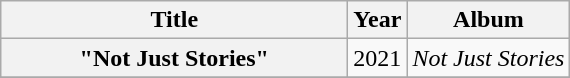<table class="wikitable plainrowheaders" style="text-align:center;">
<tr>
<th scope="col" style="width:14em;">Title</th>
<th scope="col">Year</th>
<th scope="col">Album</th>
</tr>
<tr>
<th scope="row">"Not Just Stories" <br></th>
<td>2021</td>
<td><em>Not Just Stories</em></td>
</tr>
<tr>
</tr>
</table>
